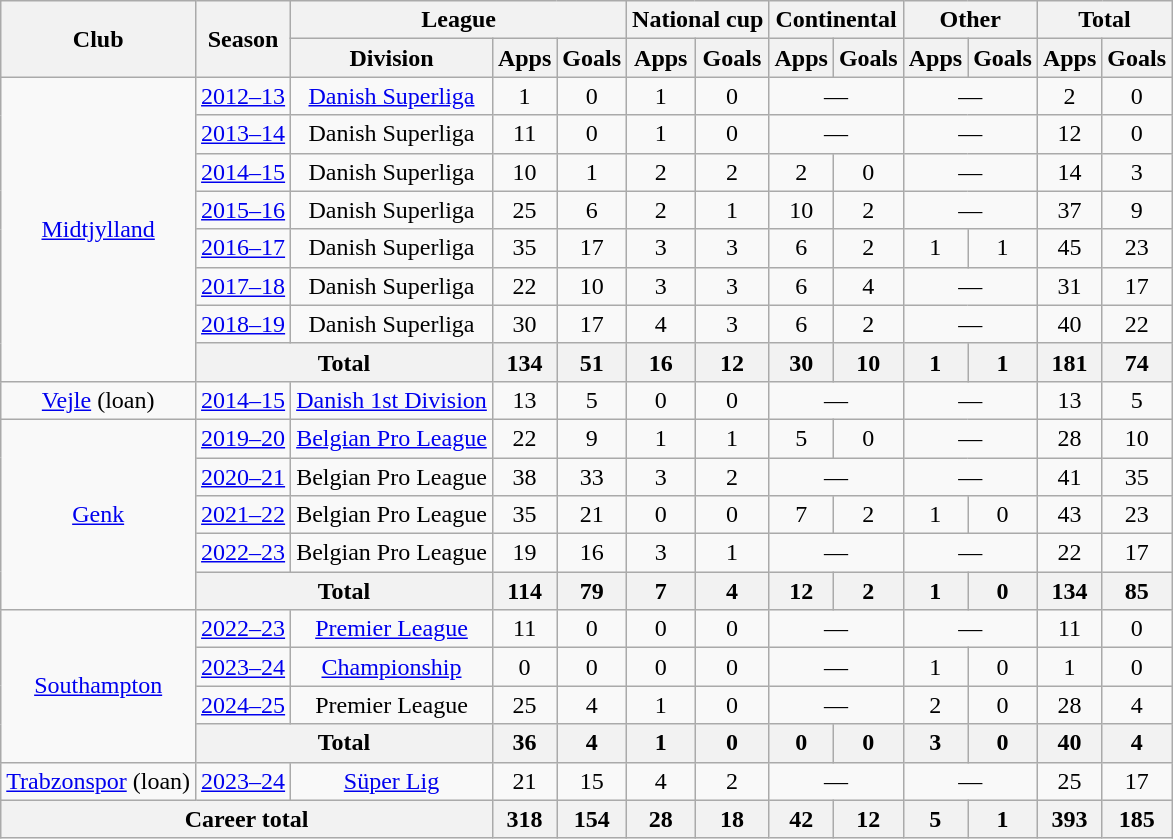<table class="wikitable" style="text-align:center">
<tr>
<th rowspan="2">Club</th>
<th rowspan="2">Season</th>
<th colspan="3">League</th>
<th colspan="2">National cup</th>
<th colspan="2">Continental</th>
<th colspan="2">Other</th>
<th colspan="2">Total</th>
</tr>
<tr>
<th>Division</th>
<th>Apps</th>
<th>Goals</th>
<th>Apps</th>
<th>Goals</th>
<th>Apps</th>
<th>Goals</th>
<th>Apps</th>
<th>Goals</th>
<th>Apps</th>
<th>Goals</th>
</tr>
<tr>
<td rowspan="8"><a href='#'>Midtjylland</a></td>
<td><a href='#'>2012–13</a></td>
<td><a href='#'>Danish Superliga</a></td>
<td>1</td>
<td>0</td>
<td>1</td>
<td>0</td>
<td colspan="2">—</td>
<td colspan="2">—</td>
<td>2</td>
<td>0</td>
</tr>
<tr>
<td><a href='#'>2013–14</a></td>
<td>Danish Superliga</td>
<td>11</td>
<td>0</td>
<td>1</td>
<td>0</td>
<td colspan="2">—</td>
<td colspan="2">—</td>
<td>12</td>
<td>0</td>
</tr>
<tr>
<td><a href='#'>2014–15</a></td>
<td>Danish Superliga</td>
<td>10</td>
<td>1</td>
<td>2</td>
<td>2</td>
<td>2</td>
<td>0</td>
<td colspan="2">—</td>
<td>14</td>
<td>3</td>
</tr>
<tr>
<td><a href='#'>2015–16</a></td>
<td>Danish Superliga</td>
<td>25</td>
<td>6</td>
<td>2</td>
<td>1</td>
<td>10</td>
<td>2</td>
<td colspan="2">—</td>
<td>37</td>
<td>9</td>
</tr>
<tr>
<td><a href='#'>2016–17</a></td>
<td>Danish Superliga</td>
<td>35</td>
<td>17</td>
<td>3</td>
<td>3</td>
<td>6</td>
<td>2</td>
<td>1</td>
<td>1</td>
<td>45</td>
<td>23</td>
</tr>
<tr>
<td><a href='#'>2017–18</a></td>
<td>Danish Superliga</td>
<td>22</td>
<td>10</td>
<td>3</td>
<td>3</td>
<td>6</td>
<td>4</td>
<td colspan="2">—</td>
<td>31</td>
<td>17</td>
</tr>
<tr>
<td><a href='#'>2018–19</a></td>
<td>Danish Superliga</td>
<td>30</td>
<td>17</td>
<td>4</td>
<td>3</td>
<td>6</td>
<td>2</td>
<td colspan="2">—</td>
<td>40</td>
<td>22</td>
</tr>
<tr>
<th colspan="2">Total</th>
<th>134</th>
<th>51</th>
<th>16</th>
<th>12</th>
<th>30</th>
<th>10</th>
<th>1</th>
<th>1</th>
<th>181</th>
<th>74</th>
</tr>
<tr>
<td><a href='#'>Vejle</a> (loan)</td>
<td><a href='#'>2014–15</a></td>
<td><a href='#'>Danish 1st Division</a></td>
<td>13</td>
<td>5</td>
<td>0</td>
<td>0</td>
<td colspan="2">—</td>
<td colspan="2">—</td>
<td>13</td>
<td>5</td>
</tr>
<tr>
<td rowspan="5"><a href='#'>Genk</a></td>
<td><a href='#'>2019–20</a></td>
<td><a href='#'>Belgian Pro League</a></td>
<td>22</td>
<td>9</td>
<td>1</td>
<td>1</td>
<td>5</td>
<td>0</td>
<td colspan="2">—</td>
<td>28</td>
<td>10</td>
</tr>
<tr>
<td><a href='#'>2020–21</a></td>
<td>Belgian Pro League</td>
<td>38</td>
<td>33</td>
<td>3</td>
<td>2</td>
<td colspan="2">—</td>
<td colspan="2">—</td>
<td>41</td>
<td>35</td>
</tr>
<tr>
<td><a href='#'>2021–22</a></td>
<td>Belgian Pro League</td>
<td>35</td>
<td>21</td>
<td>0</td>
<td>0</td>
<td>7</td>
<td>2</td>
<td>1</td>
<td>0</td>
<td>43</td>
<td>23</td>
</tr>
<tr>
<td><a href='#'>2022–23</a></td>
<td>Belgian Pro League</td>
<td>19</td>
<td>16</td>
<td>3</td>
<td>1</td>
<td colspan="2">—</td>
<td colspan="2">—</td>
<td>22</td>
<td>17</td>
</tr>
<tr>
<th colspan="2">Total</th>
<th>114</th>
<th>79</th>
<th>7</th>
<th>4</th>
<th>12</th>
<th>2</th>
<th>1</th>
<th>0</th>
<th>134</th>
<th>85</th>
</tr>
<tr>
<td rowspan="4"><a href='#'>Southampton</a></td>
<td><a href='#'>2022–23</a></td>
<td><a href='#'>Premier League</a></td>
<td>11</td>
<td>0</td>
<td>0</td>
<td>0</td>
<td colspan="2">—</td>
<td colspan="2">—</td>
<td>11</td>
<td>0</td>
</tr>
<tr>
<td><a href='#'>2023–24</a></td>
<td><a href='#'>Championship</a></td>
<td>0</td>
<td>0</td>
<td>0</td>
<td>0</td>
<td colspan="2">—</td>
<td>1</td>
<td>0</td>
<td>1</td>
<td>0</td>
</tr>
<tr>
<td><a href='#'>2024–25</a></td>
<td>Premier League</td>
<td>25</td>
<td>4</td>
<td>1</td>
<td>0</td>
<td colspan="2">—</td>
<td>2</td>
<td>0</td>
<td>28</td>
<td>4</td>
</tr>
<tr>
<th colspan="2">Total</th>
<th>36</th>
<th>4</th>
<th>1</th>
<th>0</th>
<th>0</th>
<th>0</th>
<th>3</th>
<th>0</th>
<th>40</th>
<th>4</th>
</tr>
<tr>
<td><a href='#'>Trabzonspor</a> (loan)</td>
<td><a href='#'>2023–24</a></td>
<td><a href='#'>Süper Lig</a></td>
<td>21</td>
<td>15</td>
<td>4</td>
<td>2</td>
<td colspan="2">—</td>
<td colspan="2">—</td>
<td>25</td>
<td>17</td>
</tr>
<tr>
<th colspan="3">Career total</th>
<th>318</th>
<th>154</th>
<th>28</th>
<th>18</th>
<th>42</th>
<th>12</th>
<th>5</th>
<th>1</th>
<th>393</th>
<th>185</th>
</tr>
</table>
